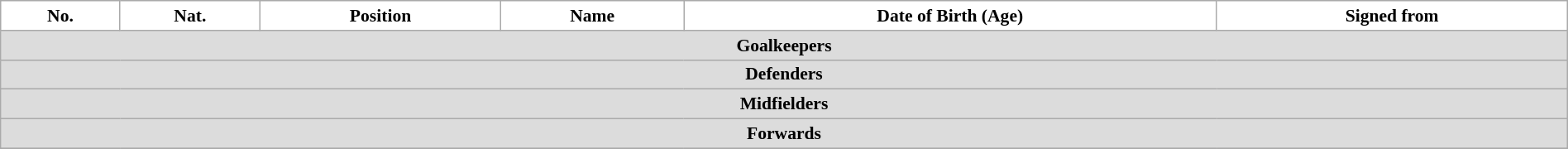<table class="wikitable" style="text-align:center; font-size:90%; width:100%">
<tr>
<th style="background:white; color:black; text-align:center;">No.</th>
<th style="background:white; color:black; text-align:center;">Nat.</th>
<th style="background:white; color:black; text-align:center;">Position</th>
<th style="background:white; color:black; text-align:center;">Name</th>
<th style="background:white; color:black; text-align:center;">Date of Birth (Age)</th>
<th style="background:white; color:black; text-align:center;">Signed from</th>
</tr>
<tr>
<th colspan=10 style="background:#DCDCDC; text-align:center;">Goalkeepers</th>
</tr>
<tr>
<th colspan=10 style="background:#DCDCDC; text-align:center;">Defenders</th>
</tr>
<tr>
<th colspan=10 style="background:#DCDCDC; text-align:center;">Midfielders</th>
</tr>
<tr>
<th colspan=10 style="background:#DCDCDC; text-align:center;">Forwards</th>
</tr>
<tr>
</tr>
</table>
